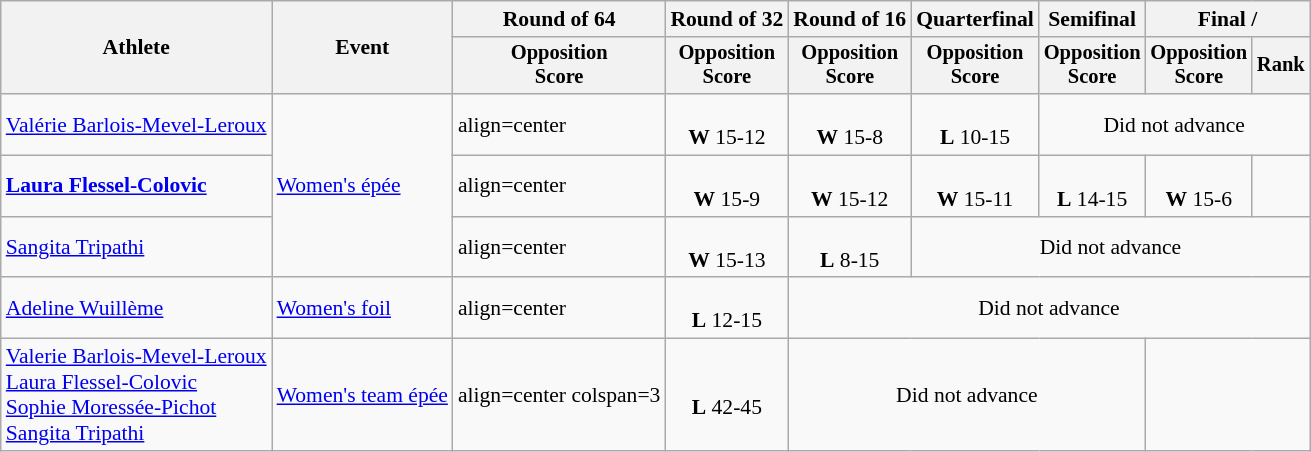<table class="wikitable" style="font-size:90%">
<tr>
<th rowspan="2">Athlete</th>
<th rowspan="2">Event</th>
<th>Round of 64</th>
<th>Round of 32</th>
<th>Round of 16</th>
<th>Quarterfinal</th>
<th>Semifinal</th>
<th colspan=2>Final / </th>
</tr>
<tr style="font-size:95%">
<th>Opposition <br> Score</th>
<th>Opposition <br> Score</th>
<th>Opposition <br> Score</th>
<th>Opposition <br> Score</th>
<th>Opposition <br> Score</th>
<th>Opposition <br> Score</th>
<th>Rank</th>
</tr>
<tr>
<td align=left><a href='#'>Valérie Barlois-Mevel-Leroux</a></td>
<td align=left rowspan=3><a href='#'>Women's épée</a></td>
<td>align=center </td>
<td align=center><br><strong>W</strong> 15-12</td>
<td align=center><br><strong>W</strong> 15-8</td>
<td align=center><br><strong>L</strong> 10-15</td>
<td align=center colspan=3>Did not advance</td>
</tr>
<tr>
<td align=left><strong><a href='#'>Laura Flessel-Colovic</a></strong></td>
<td>align=center </td>
<td align=center><br><strong>W</strong> 15-9</td>
<td align=center><br><strong>W</strong> 15-12</td>
<td align=center><br><strong>W</strong> 15-11</td>
<td align=center><br><strong>L</strong> 14-15</td>
<td align=center><br><strong>W</strong> 15-6</td>
<td align=center></td>
</tr>
<tr>
<td align=left><a href='#'>Sangita Tripathi</a></td>
<td>align=center </td>
<td align=center><br><strong>W</strong> 15-13</td>
<td align=center><br><strong>L</strong> 8-15</td>
<td align=center colspan=4>Did not advance</td>
</tr>
<tr>
<td align=left><a href='#'>Adeline Wuillème</a></td>
<td align=left><a href='#'>Women's foil</a></td>
<td>align=center </td>
<td align=center><br><strong>L</strong> 12-15</td>
<td align=center colspan=5>Did not advance</td>
</tr>
<tr>
<td align=left><a href='#'>Valerie Barlois-Mevel-Leroux</a><br> <a href='#'>Laura Flessel-Colovic</a><br> <a href='#'>Sophie Moressée-Pichot</a><br> <a href='#'>Sangita Tripathi</a></td>
<td align=left><a href='#'>Women's team épée</a></td>
<td>align=center colspan=3 </td>
<td align=center><br><strong>L</strong> 42-45</td>
<td align=center colspan=3>Did not advance</td>
</tr>
</table>
